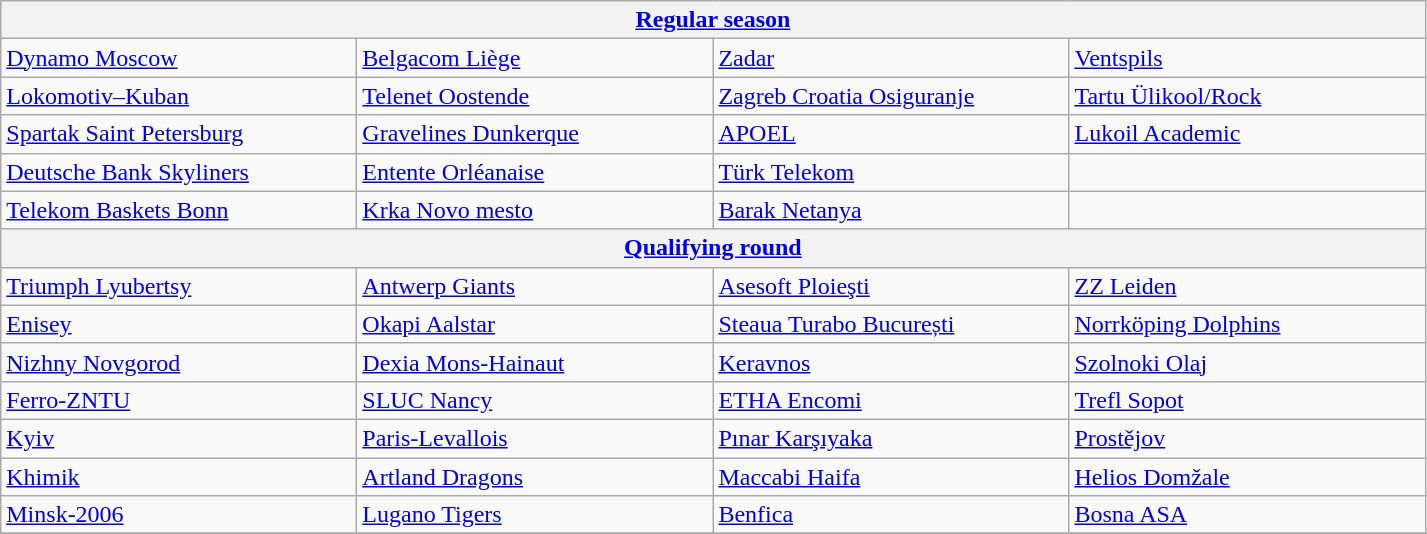<table class="wikitable" style="white-space: nowrap;">
<tr>
<th colspan=4><a href='#'>Regular season</a></th>
</tr>
<tr>
<td width=230> <a href='#'>Dynamo Moscow</a> </td>
<td width=230> <a href='#'>Belgacom Liège</a> </td>
<td width=230> <a href='#'>Zadar</a> </td>
<td width=230> <a href='#'>Ventspils</a> </td>
</tr>
<tr>
<td width=230> <a href='#'>Lokomotiv–Kuban</a> </td>
<td width=230> <a href='#'>Telenet Oostende</a> </td>
<td width=230> <a href='#'>Zagreb Croatia Osiguranje</a> </td>
<td width=230> <a href='#'>Tartu Ülikool/Rock</a> </td>
</tr>
<tr>
<td width=230> <a href='#'>Spartak Saint Petersburg</a> </td>
<td width=230> <a href='#'>Gravelines Dunkerque</a> </td>
<td width=230> <a href='#'>APOEL</a> </td>
<td width=230> <a href='#'>Lukoil Academic</a> </td>
</tr>
<tr>
<td width=230> <a href='#'>Deutsche Bank Skyliners</a> </td>
<td width=230> <a href='#'>Entente Orléanaise</a> </td>
<td width=230> <a href='#'>Türk Telekom</a> </td>
<td></td>
</tr>
<tr>
<td width=230> <a href='#'>Telekom Baskets Bonn</a> </td>
<td width=230> <a href='#'>Krka Novo mesto</a> </td>
<td width=230> <a href='#'>Barak Netanya</a> </td>
<td></td>
</tr>
<tr>
<th colspan=4><a href='#'>Qualifying round</a></th>
</tr>
<tr>
<td width=230> <a href='#'>Triumph Lyubertsy</a> </td>
<td width=230> <a href='#'>Antwerp Giants</a> </td>
<td width=230> <a href='#'>Asesoft Ploieşti</a> </td>
<td width=230> <a href='#'>ZZ Leiden</a> </td>
</tr>
<tr>
<td width=230> <a href='#'>Enisey</a> </td>
<td width=230> <a href='#'>Okapi Aalstar</a> </td>
<td width=230> <a href='#'>Steaua Turabo București</a> </td>
<td width=230> <a href='#'>Norrköping Dolphins</a> </td>
</tr>
<tr>
<td width=230> <a href='#'>Nizhny Novgorod</a>  </td>
<td width=230> <a href='#'>Dexia Mons-Hainaut</a> </td>
<td width=230> <a href='#'>Keravnos</a></td>
<td width=230> <a href='#'>Szolnoki Olaj</a> </td>
</tr>
<tr>
<td width=230> <a href='#'>Ferro-ZNTU</a> </td>
<td width=230> <a href='#'>SLUC Nancy</a> </td>
<td width=230> <a href='#'>ETHA Encomi</a></td>
<td width=230> <a href='#'>Trefl Sopot</a> </td>
</tr>
<tr>
<td width=230> <a href='#'>Kyiv</a> </td>
<td width=230> <a href='#'>Paris-Levallois</a> </td>
<td width=230> <a href='#'>Pınar Karşıyaka</a> </td>
<td width=230> <a href='#'>Prostějov</a> </td>
</tr>
<tr>
<td width=230> <a href='#'>Khimik</a> </td>
<td width=230> <a href='#'>Artland Dragons</a> </td>
<td width=230> <a href='#'>Maccabi Haifa</a> </td>
<td width=230> <a href='#'>Helios Domžale</a> </td>
</tr>
<tr>
<td width=230> <a href='#'>Minsk-2006</a> </td>
<td width=230> <a href='#'>Lugano Tigers</a> </td>
<td width=230> <a href='#'>Benfica</a> </td>
<td width=230> <a href='#'>Bosna ASA</a></td>
</tr>
<tr>
</tr>
</table>
